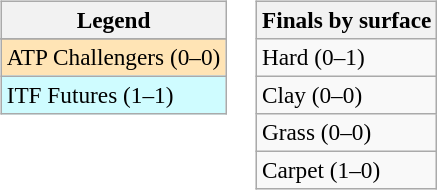<table>
<tr valign=top>
<td><br><table class=wikitable style=font-size:97%>
<tr>
<th>Legend</th>
</tr>
<tr bgcolor=e5d1cb>
</tr>
<tr bgcolor=moccasin>
<td>ATP Challengers (0–0)</td>
</tr>
<tr bgcolor=cffcff>
<td>ITF Futures (1–1)</td>
</tr>
</table>
</td>
<td><br><table class=wikitable style=font-size:97%>
<tr>
<th>Finals by surface</th>
</tr>
<tr>
<td>Hard (0–1)</td>
</tr>
<tr>
<td>Clay (0–0)</td>
</tr>
<tr>
<td>Grass (0–0)</td>
</tr>
<tr>
<td>Carpet (1–0)</td>
</tr>
</table>
</td>
</tr>
</table>
